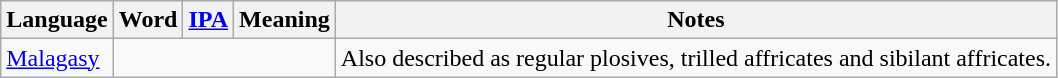<table class="wikitable">
<tr>
<th colspan=2>Language</th>
<th>Word</th>
<th><a href='#'>IPA</a></th>
<th>Meaning</th>
<th>Notes</th>
</tr>
<tr>
<td colspan=2><a href='#'>Malagasy</a></td>
<td colspan=3></td>
<td>Also described as regular plosives, trilled affricates and sibilant affricates.</td>
</tr>
</table>
